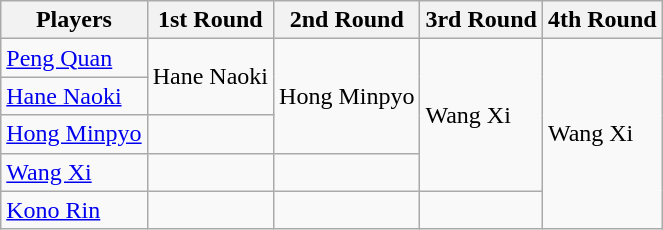<table class="wikitable">
<tr>
<th>Players</th>
<th>1st Round</th>
<th>2nd Round</th>
<th>3rd Round</th>
<th>4th Round</th>
</tr>
<tr>
<td> <a href='#'>Peng Quan</a></td>
<td rowspan="2" valign="center">Hane Naoki</td>
<td rowspan="3" valign="center">Hong Minpyo</td>
<td rowspan="4" valign="center">Wang Xi</td>
<td rowspan="5" valign="center">Wang Xi</td>
</tr>
<tr>
<td> <a href='#'>Hane Naoki</a></td>
</tr>
<tr>
<td> <a href='#'>Hong Minpyo</a></td>
</tr>
<tr>
<td> <a href='#'>Wang Xi</a></td>
<td></td>
<td></td>
</tr>
<tr>
<td> <a href='#'>Kono Rin</a></td>
<td></td>
<td></td>
<td></td>
</tr>
</table>
